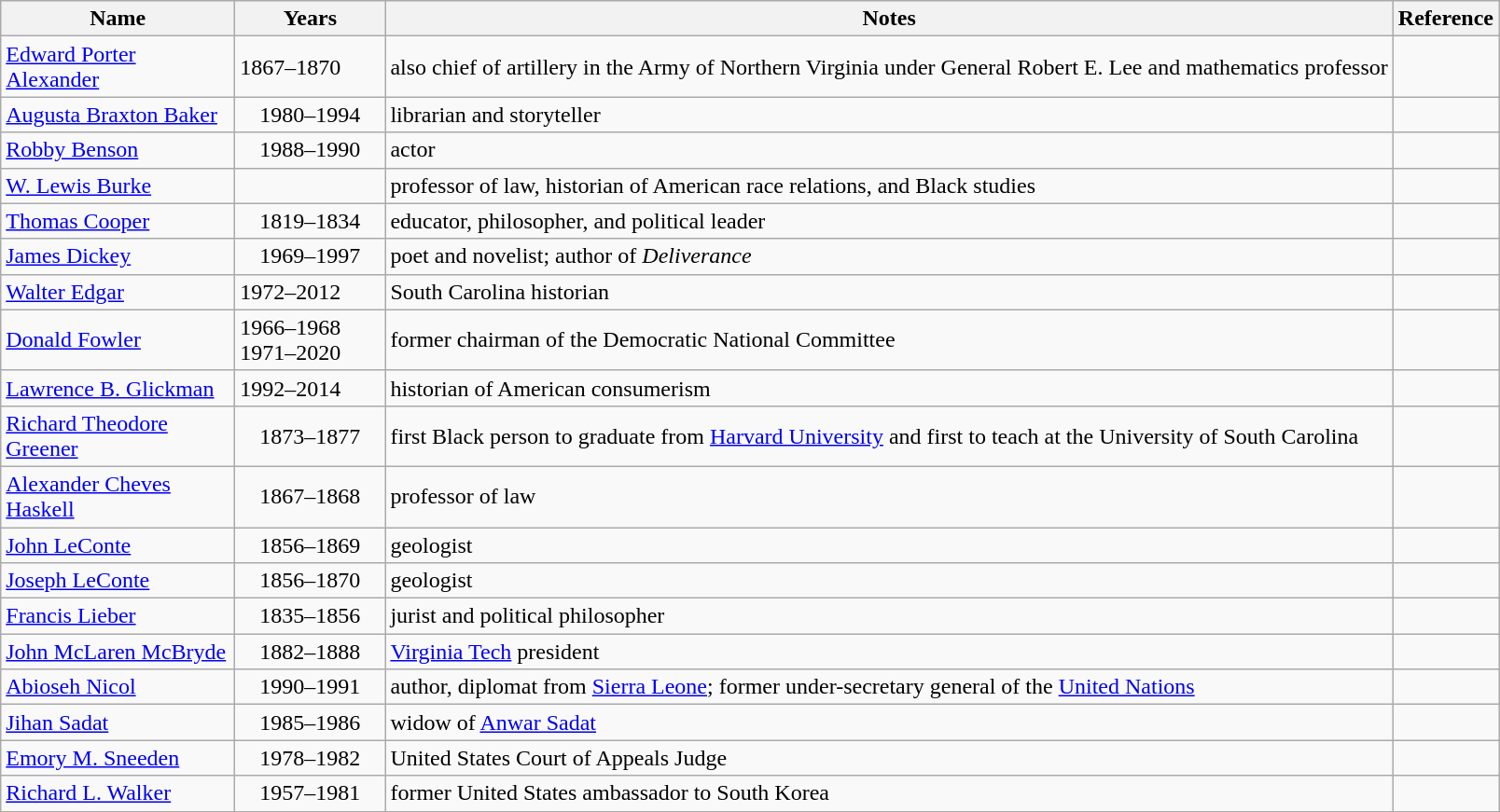<table class="wikitable sortable">
<tr>
<th width="160">Name</th>
<th width="100">Years</th>
<th width="*" class="unsortable">Notes</th>
<th width="*" class="unsortable">Reference</th>
</tr>
<tr>
<td><a href='#'>Edward Porter Alexander</a></td>
<td>1867–1870</td>
<td>also chief of artillery in the Army of Northern Virginia under General Robert E. Lee and mathematics professor</td>
<td></td>
</tr>
<tr>
<td><a href='#'>Augusta Braxton Baker</a></td>
<td align="center">1980–1994</td>
<td>librarian and storyteller</td>
<td></td>
</tr>
<tr>
<td><a href='#'>Robby Benson</a></td>
<td align="center">1988–1990</td>
<td>actor</td>
<td></td>
</tr>
<tr>
<td><a href='#'>W. Lewis Burke</a></td>
<td></td>
<td>professor of law, historian of American race relations, and Black studies</td>
<td></td>
</tr>
<tr>
<td><a href='#'>Thomas Cooper</a></td>
<td align="center">1819–1834</td>
<td>educator, philosopher, and political leader</td>
<td></td>
</tr>
<tr>
<td><a href='#'>James Dickey</a></td>
<td align="center">1969–1997</td>
<td>poet and novelist; author of <em>Deliverance</em></td>
<td></td>
</tr>
<tr>
<td><a href='#'>Walter Edgar</a></td>
<td>1972–2012</td>
<td>South Carolina historian</td>
<td></td>
</tr>
<tr>
<td><a href='#'>Donald Fowler</a></td>
<td>1966–1968<br>1971–2020</td>
<td>former chairman of the Democratic National Committee</td>
<td></td>
</tr>
<tr>
<td><a href='#'>Lawrence B. Glickman</a></td>
<td>1992–2014</td>
<td>historian of American consumerism</td>
<td></td>
</tr>
<tr>
<td><a href='#'>Richard Theodore Greener</a></td>
<td align="center">1873–1877</td>
<td>first Black person to graduate from <a href='#'>Harvard University</a> and first to teach at the University of South Carolina</td>
<td></td>
</tr>
<tr>
<td><a href='#'>Alexander Cheves Haskell</a></td>
<td align="center">1867–1868</td>
<td>professor of law</td>
<td></td>
</tr>
<tr>
<td><a href='#'>John LeConte</a></td>
<td align="center">1856–1869</td>
<td>geologist</td>
<td></td>
</tr>
<tr>
<td><a href='#'>Joseph LeConte</a></td>
<td align="center">1856–1870</td>
<td>geologist</td>
<td></td>
</tr>
<tr>
<td><a href='#'>Francis Lieber</a></td>
<td align="center">1835–1856</td>
<td>jurist and political philosopher</td>
<td></td>
</tr>
<tr>
<td><a href='#'>John McLaren McBryde</a></td>
<td align="center">1882–1888</td>
<td><a href='#'>Virginia Tech</a> president</td>
<td></td>
</tr>
<tr>
<td><a href='#'>Abioseh Nicol</a></td>
<td align="center">1990–1991</td>
<td>author, diplomat from <a href='#'>Sierra Leone</a>; former under-secretary general of the <a href='#'>United Nations</a></td>
<td></td>
</tr>
<tr>
<td><a href='#'>Jihan Sadat</a></td>
<td align="center">1985–1986</td>
<td>widow of <a href='#'>Anwar Sadat</a></td>
<td></td>
</tr>
<tr>
<td><a href='#'>Emory M. Sneeden</a></td>
<td align="center">1978–1982</td>
<td>United States Court of Appeals Judge</td>
<td></td>
</tr>
<tr>
<td><a href='#'>Richard L. Walker</a></td>
<td align="center">1957–1981</td>
<td>former United States ambassador to South Korea</td>
<td></td>
</tr>
</table>
